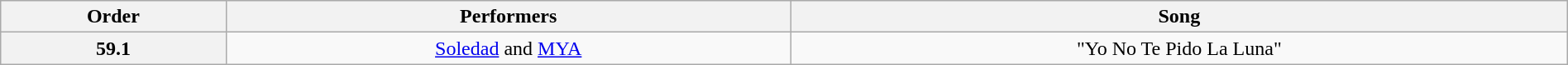<table class="wikitable" style="text-align:center; width:100%">
<tr>
<th>Order</th>
<th>Performers</th>
<th>Song</th>
</tr>
<tr>
<th>59.1</th>
<td><a href='#'>Soledad</a> and <a href='#'>MYA</a></td>
<td>"Yo No Te Pido La Luna"</td>
</tr>
</table>
